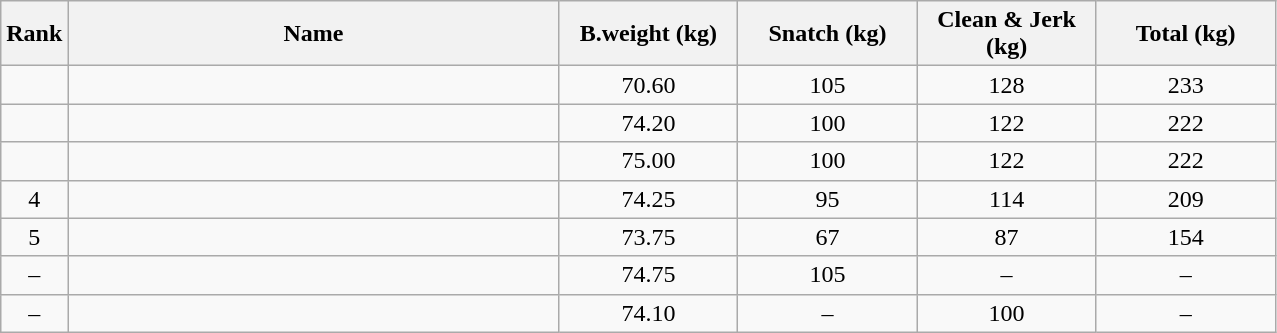<table class="wikitable" style="text-align:center;">
<tr>
<th>Rank</th>
<th style="width:20em;">Name</th>
<th style="width:7em;">B.weight (kg)</th>
<th style="width:7em;">Snatch (kg)</th>
<th style="width:7em;">Clean & Jerk (kg)</th>
<th style="width:7em;">Total (kg)</th>
</tr>
<tr>
<td></td>
<td align=left></td>
<td>70.60</td>
<td>105</td>
<td>128</td>
<td>233</td>
</tr>
<tr>
<td></td>
<td align=left></td>
<td>74.20</td>
<td>100</td>
<td>122</td>
<td>222</td>
</tr>
<tr>
<td></td>
<td align=left></td>
<td>75.00</td>
<td>100</td>
<td>122</td>
<td>222</td>
</tr>
<tr>
<td>4</td>
<td align=left></td>
<td>74.25</td>
<td>95</td>
<td>114</td>
<td>209</td>
</tr>
<tr>
<td>5</td>
<td align=left></td>
<td>73.75</td>
<td>67</td>
<td>87</td>
<td>154</td>
</tr>
<tr>
<td>–</td>
<td align=left></td>
<td>74.75</td>
<td>105</td>
<td>–</td>
<td>–</td>
</tr>
<tr>
<td>–</td>
<td align=left></td>
<td>74.10</td>
<td>–</td>
<td>100</td>
<td>–</td>
</tr>
</table>
